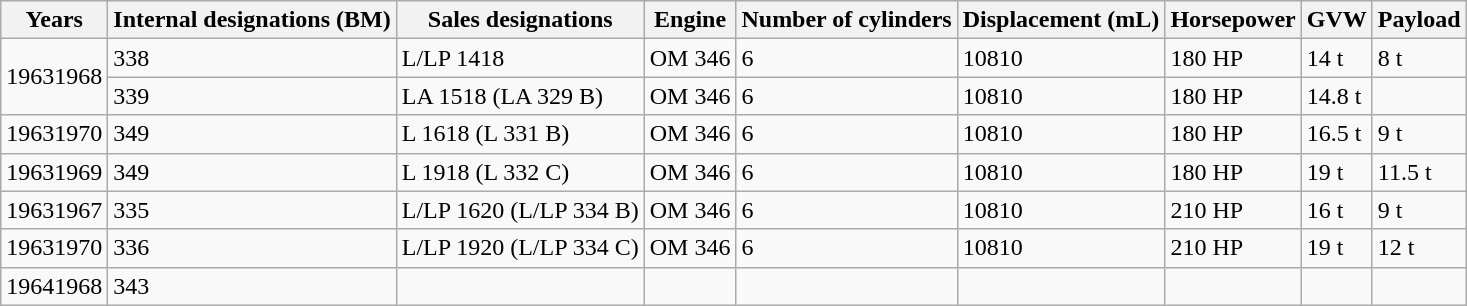<table class="wikitable sortable" style="text-align: left;">
<tr>
<th>Years</th>
<th>Internal designations (BM)</th>
<th>Sales designations</th>
<th>Engine</th>
<th>Number of cylinders</th>
<th>Displacement (mL)</th>
<th>Horsepower</th>
<th>GVW</th>
<th>Payload</th>
</tr>
<tr>
<td rowspan="2">19631968</td>
<td>338</td>
<td>L/LP 1418</td>
<td>OM 346</td>
<td>6</td>
<td>10810</td>
<td>180 HP</td>
<td>14 t</td>
<td>8 t</td>
</tr>
<tr>
<td>339</td>
<td>LA 1518 (LA 329 B)</td>
<td>OM 346</td>
<td>6</td>
<td>10810</td>
<td>180 HP</td>
<td>14.8 t</td>
<td></td>
</tr>
<tr>
<td>19631970</td>
<td>349</td>
<td>L 1618 (L 331 B)</td>
<td>OM 346</td>
<td>6</td>
<td>10810</td>
<td>180 HP</td>
<td>16.5 t</td>
<td>9 t</td>
</tr>
<tr>
<td>19631969</td>
<td>349</td>
<td>L 1918 (L 332 C)</td>
<td>OM 346</td>
<td>6</td>
<td>10810</td>
<td>180 HP</td>
<td>19 t</td>
<td>11.5 t</td>
</tr>
<tr>
<td>19631967</td>
<td>335</td>
<td>L/LP 1620 (L/LP 334 B)</td>
<td>OM 346</td>
<td>6</td>
<td>10810</td>
<td>210 HP</td>
<td>16 t</td>
<td>9 t</td>
</tr>
<tr>
<td>19631970</td>
<td>336</td>
<td>L/LP 1920 (L/LP 334 C)</td>
<td>OM 346</td>
<td>6</td>
<td>10810</td>
<td>210 HP</td>
<td>19 t</td>
<td>12 t</td>
</tr>
<tr>
<td>19641968</td>
<td>343</td>
<td></td>
<td></td>
<td></td>
<td></td>
<td></td>
<td></td>
<td></td>
</tr>
</table>
